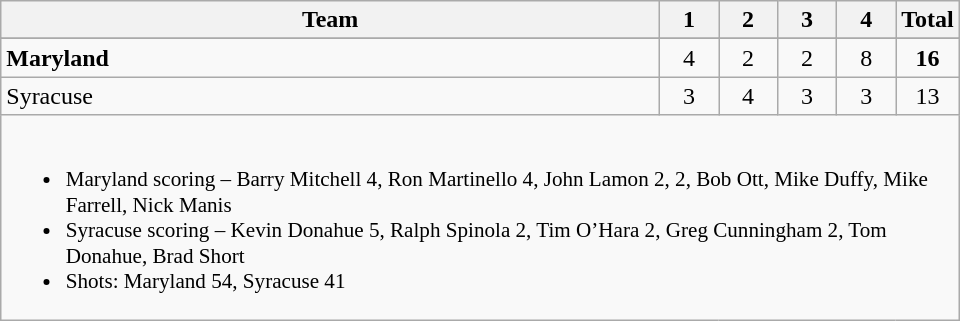<table class="wikitable" style="text-align:center; max-width:40em">
<tr>
<th>Team</th>
<th style="width:2em">1</th>
<th style="width:2em">2</th>
<th style="width:2em">3</th>
<th style="width:2em">4</th>
<th style="width:2em">Total</th>
</tr>
<tr>
</tr>
<tr>
<td style="text-align:left"><strong>Maryland</strong></td>
<td>4</td>
<td>2</td>
<td>2</td>
<td>8</td>
<td><strong>16</strong></td>
</tr>
<tr>
<td style="text-align:left">Syracuse</td>
<td>3</td>
<td>4</td>
<td>3</td>
<td>3</td>
<td>13</td>
</tr>
<tr>
<td colspan=6 style="text-align:left; font-size:88%;"><br><ul><li>Maryland scoring – Barry Mitchell 4, Ron Martinello 4, John Lamon 2,  2, Bob Ott, Mike Duffy, Mike Farrell, Nick Manis</li><li>Syracuse scoring – Kevin Donahue 5, Ralph Spinola 2, Tim O’Hara 2, Greg Cunningham 2, Tom Donahue, Brad Short</li><li>Shots: Maryland 54, Syracuse 41</li></ul></td>
</tr>
</table>
